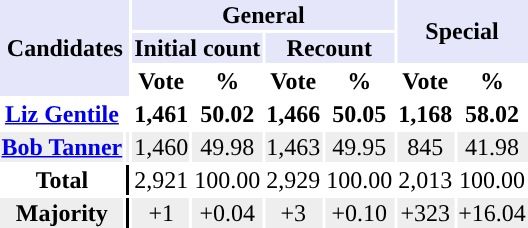<table class="toccolours sortable" style="text-align:center;">
<tr style="background:lavender">
<th rowspan=3 colspan="2">Candidates</th>
<th colspan=4>General</th>
<th rowspan=2 colspan=2>Special</th>
</tr>
<tr style="background:lavender">
<th colspan=2>Initial count</th>
<th colspan=2>Recount</th>
</tr>
<tr>
<th align="center">Vote</th>
<th align="center">%</th>
<th align="center">Vote</th>
<th align="center">%</th>
<th align="center">Vote</th>
<th align="center">%</th>
</tr>
<tr>
<th><a href='#'>Liz Gentile</a></th>
<td style="background-color:"></td>
<td><strong>1,461</strong></td>
<td><strong>50.02</strong></td>
<td><strong>1,466</strong></td>
<td><strong>50.05</strong></td>
<td><strong>1,168</strong></td>
<td><strong>58.02</strong></td>
</tr>
<tr style="background:#EEEEEE;">
<th><a href='#'>Bob Tanner</a></th>
<td style="background-color:"></td>
<td>1,460</td>
<td>49.98</td>
<td>1,463</td>
<td>49.95</td>
<td>845</td>
<td>41.98</td>
</tr>
<tr>
<th>Total</th>
<td style="background-color:#000000"></td>
<td>2,921</td>
<td>100.00</td>
<td>2,929</td>
<td>100.00</td>
<td>2,013</td>
<td>100.00</td>
</tr>
<tr style="background:#EEEEEE;">
<th>Majority</th>
<td style="background-color:#000000"></td>
<td>+1</td>
<td>+0.04</td>
<td>+3</td>
<td>+0.10</td>
<td>+323</td>
<td>+16.04</td>
</tr>
</table>
